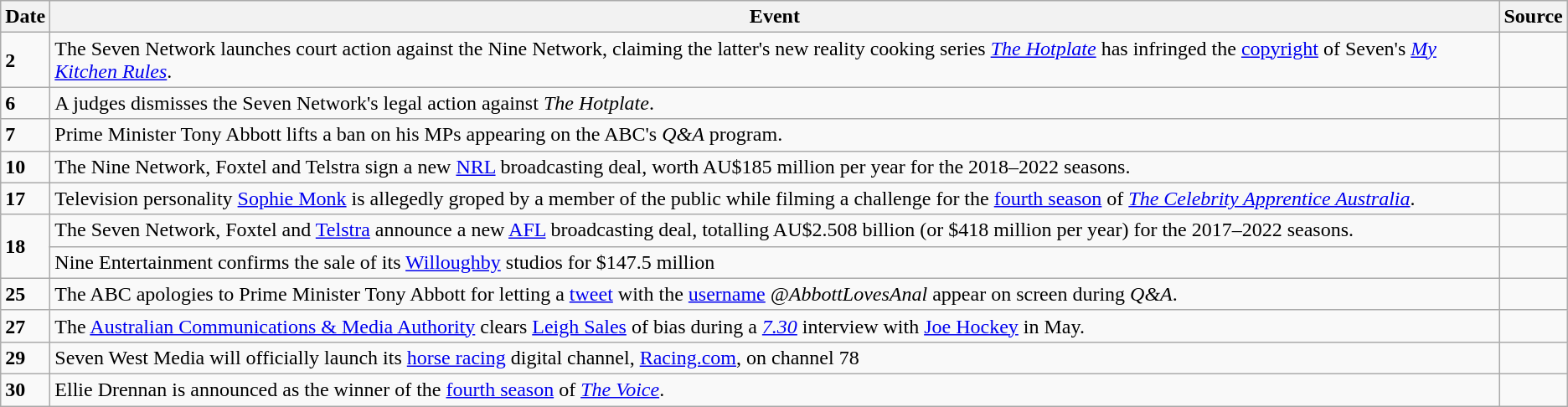<table class="wikitable">
<tr>
<th>Date</th>
<th>Event</th>
<th>Source</th>
</tr>
<tr>
<td><strong>2</strong></td>
<td>The Seven Network launches court action against the Nine Network, claiming the latter's new reality cooking series <em><a href='#'>The Hotplate</a></em> has infringed the <a href='#'>copyright</a> of Seven's <em><a href='#'>My Kitchen Rules</a></em>.</td>
<td></td>
</tr>
<tr>
<td><strong>6</strong></td>
<td>A judges dismisses the Seven Network's legal action against <em>The Hotplate</em>.</td>
<td></td>
</tr>
<tr>
<td><strong>7</strong></td>
<td>Prime Minister Tony Abbott lifts a ban on his MPs appearing on the ABC's <em>Q&A</em> program.</td>
<td></td>
</tr>
<tr>
<td><strong>10</strong></td>
<td>The Nine Network, Foxtel and Telstra sign a new <a href='#'>NRL</a> broadcasting deal, worth AU$185 million per year for the 2018–2022 seasons.</td>
<td></td>
</tr>
<tr>
<td><strong>17</strong></td>
<td>Television personality <a href='#'>Sophie Monk</a> is allegedly groped by a member of the public while filming a challenge for the <a href='#'>fourth season</a> of <em><a href='#'>The Celebrity Apprentice Australia</a></em>.</td>
<td></td>
</tr>
<tr>
<td rowspan="2"><strong>18</strong></td>
<td>The Seven Network, Foxtel and <a href='#'>Telstra</a> announce a new <a href='#'>AFL</a> broadcasting deal, totalling AU$2.508 billion (or $418 million per year) for the 2017–2022 seasons.</td>
<td></td>
</tr>
<tr>
<td>Nine Entertainment confirms the sale of its <a href='#'>Willoughby</a> studios for $147.5 million</td>
<td></td>
</tr>
<tr>
<td><strong>25</strong></td>
<td>The ABC apologies to Prime Minister Tony Abbott for letting a <a href='#'>tweet</a> with the <a href='#'>username</a> <em>@AbbottLovesAnal</em> appear on screen during <em>Q&A</em>.</td>
<td></td>
</tr>
<tr>
<td><strong>27</strong></td>
<td>The <a href='#'>Australian Communications & Media Authority</a> clears <a href='#'>Leigh Sales</a> of bias during a <em><a href='#'>7.30</a></em> interview with <a href='#'>Joe Hockey</a> in May.</td>
<td></td>
</tr>
<tr>
<td><strong>29</strong></td>
<td>Seven West Media will officially launch its <a href='#'>horse racing</a> digital channel, <a href='#'>Racing.com</a>, on channel 78</td>
<td></td>
</tr>
<tr>
<td><strong>30</strong></td>
<td>Ellie Drennan is announced as the winner of the <a href='#'>fourth season</a> of <em><a href='#'>The Voice</a></em>.</td>
<td></td>
</tr>
</table>
